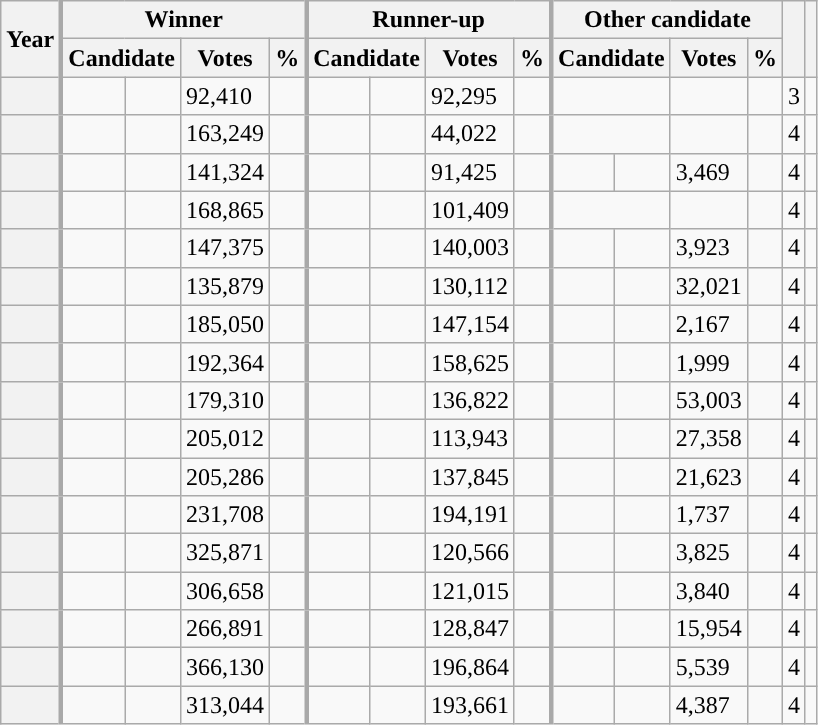<table class="wikitable sortable">
<tr>
<th scope=col rowspan="2">Year</th>
<th scope="col" style="border-left:3px solid darkgray;" colspan="4">Winner</th>
<th scope="col" style="border-left:3px solid darkgray;" colspan="4">Runner-up</th>
<th scope="col" style="border-left:3px solid darkgray;" colspan="4">Other candidate</th>
<th scope="col" class="unsortable" rowspan="2"></th>
<th scope="col" class="unsortable" rowspan="2"></th>
</tr>
<tr>
<th scope="col" style="border-left:3px solid darkgray;" colspan="2">Candidate</th>
<th scope="col" data-sort-type="number">Votes</th>
<th scope="col"  data-sort-type="number">%</th>
<th scope="col" style="border-left:3px solid darkgray;" colspan="2">Candidate</th>
<th scope="col"  data-sort-type="number">Votes</th>
<th scope="col"  data-sort-type="number">%</th>
<th scope="col"  scope="col" style="border-left:3px solid darkgray;" colspan="2">Candidate</th>
<th scope="col"  data-sort-type="number">Votes</th>
<th scope="col"  data-sort-type="number">%</th>
</tr>
<tr>
<th scope="row"> </th>
<td style="text-align:left; border-left:3px solid darkgray; background-color:"></td>
<td><strong></strong>  </td>
<td>92,410</td>
<td></td>
<td style="text-align:left; border-left:3px solid darkgray; background-color:"></td>
<td> </td>
<td>92,295</td>
<td></td>
<td colspan="2" style="text-align:left; border-left:3px solid darkgray;"></td>
<td></td>
<td></td>
<td>3</td>
<td></td>
</tr>
<tr>
<th scope="row"> </th>
<td style="text-align:left; border-left:3px solid darkgray; background-color:"></td>
<td><strong></strong>  </td>
<td>163,249</td>
<td></td>
<td style="text-align:left; border-left:3px solid darkgray; background-color:"></td>
<td> </td>
<td>44,022</td>
<td></td>
<td colspan="2" style="text-align:left; border-left:3px solid darkgray;"></td>
<td></td>
<td></td>
<td>4</td>
<td></td>
</tr>
<tr>
<th scope="row"> </th>
<td style="text-align:left; border-left:3px solid darkgray; background-color:"></td>
<td><strong></strong> </td>
<td>141,324</td>
<td></td>
<td style="text-align:left; border-left:3px solid darkgray; background-color:"></td>
<td>  </td>
<td>91,425</td>
<td></td>
<td style="text-align:left; border-left:3px solid darkgray; background-color:"></td>
<td> </td>
<td>3,469</td>
<td></td>
<td>4</td>
<td></td>
</tr>
<tr>
<th scope="row"> </th>
<td style="text-align:left; border-left:3px solid darkgray; background-color:"></td>
<td><strong></strong>  </td>
<td>168,865</td>
<td></td>
<td style="text-align:left; border-left:3px solid darkgray; background-color:"></td>
<td> </td>
<td>101,409</td>
<td></td>
<td colspan="2" style="text-align:left; border-left:3px solid darkgray;"></td>
<td></td>
<td></td>
<td>4</td>
<td></td>
</tr>
<tr>
<th scope="row"> </th>
<td style="text-align:left; border-left:3px solid darkgray; background-color:"></td>
<td><strong></strong>  </td>
<td>147,375</td>
<td></td>
<td style="text-align:left; border-left:3px solid darkgray; background-color:"></td>
<td> </td>
<td>140,003</td>
<td></td>
<td style="text-align:left; border-left:3px solid darkgray; background-color:"></td>
<td> </td>
<td>3,923</td>
<td></td>
<td>4</td>
<td></td>
</tr>
<tr>
<th scope="row"> </th>
<td style="text-align:left; border-left:3px solid darkgray; background-color:"></td>
<td><strong></strong> </td>
<td>135,879</td>
<td></td>
<td style="text-align:left; border-left:3px solid darkgray; background-color:"></td>
<td>  </td>
<td>130,112</td>
<td></td>
<td style="text-align:left; border-left:3px solid darkgray; background-color:"></td>
<td> </td>
<td>32,021</td>
<td></td>
<td>4</td>
<td></td>
</tr>
<tr>
<th scope="row"> </th>
<td style="text-align:left; border-left:3px solid darkgray; background-color:"></td>
<td><strong></strong>  </td>
<td>185,050</td>
<td></td>
<td style="text-align:left; border-left:3px solid darkgray; background-color:"></td>
<td> </td>
<td>147,154</td>
<td></td>
<td style="text-align:left; border-left:3px solid darkgray; background-color:"></td>
<td> </td>
<td>2,167</td>
<td></td>
<td>4</td>
<td></td>
</tr>
<tr>
<th scope="row"> </th>
<td style="text-align:left; border-left:3px solid darkgray; background-color:"></td>
<td><strong></strong> </td>
<td>192,364</td>
<td></td>
<td style="text-align:left; border-left:3px solid darkgray; background-color:"></td>
<td>  </td>
<td>158,625</td>
<td></td>
<td style="text-align:left; border-left:3px solid darkgray; background-color:"></td>
<td> </td>
<td>1,999</td>
<td></td>
<td>4</td>
<td></td>
</tr>
<tr>
<th scope="row"> </th>
<td style="text-align:left; border-left:3px solid darkgray; background-color:"></td>
<td><strong></strong>  </td>
<td>179,310</td>
<td></td>
<td style="text-align:left; border-left:3px solid darkgray; background-color:"></td>
<td> </td>
<td>136,822</td>
<td></td>
<td style="text-align:left; border-left:3px solid darkgray; background-color:"></td>
<td> </td>
<td>53,003</td>
<td></td>
<td>4</td>
<td></td>
</tr>
<tr>
<th scope="row"> </th>
<td style="text-align:left; border-left:3px solid darkgray; background-color:"></td>
<td><strong></strong>  </td>
<td>205,012</td>
<td></td>
<td style="text-align:left; border-left:3px solid darkgray; background-color:"></td>
<td> </td>
<td>113,943</td>
<td></td>
<td style="text-align:left; border-left:3px solid darkgray; background-color:"></td>
<td> </td>
<td>27,358</td>
<td></td>
<td>4</td>
<td></td>
</tr>
<tr>
<th scope="row"> </th>
<td style="text-align:left; border-left:3px solid darkgray; background-color:"></td>
<td><strong></strong> </td>
<td>205,286</td>
<td></td>
<td style="text-align:left; border-left:3px solid darkgray; background-color:"></td>
<td>  </td>
<td>137,845</td>
<td></td>
<td style="text-align:left; border-left:3px solid darkgray; background-color:"></td>
<td> </td>
<td>21,623</td>
<td></td>
<td>4</td>
<td></td>
</tr>
<tr>
<th scope="row"> </th>
<td style="text-align:left; border-left:3px solid darkgray; background-color:"></td>
<td><strong></strong> </td>
<td>231,708</td>
<td></td>
<td style="text-align:left; border-left:3px solid darkgray; background-color:"></td>
<td>  </td>
<td>194,191</td>
<td></td>
<td style="text-align:left; border-left:3px solid darkgray; background-color:"></td>
<td> </td>
<td>1,737</td>
<td></td>
<td>4</td>
<td></td>
</tr>
<tr>
<th scope="row"> </th>
<td style="text-align:left; border-left:3px solid darkgray; background-color:"></td>
<td><strong></strong>  </td>
<td>325,871</td>
<td></td>
<td style="text-align:left; border-left:3px solid darkgray; background-color:"></td>
<td> </td>
<td>120,566</td>
<td></td>
<td style="text-align:left; border-left:3px solid darkgray; background-color:"></td>
<td> </td>
<td>3,825</td>
<td></td>
<td>4</td>
<td></td>
</tr>
<tr>
<th scope="row"> </th>
<td style="text-align:left; border-left:3px solid darkgray; background-color:"></td>
<td><strong></strong>  </td>
<td>306,658</td>
<td></td>
<td style="text-align:left; border-left:3px solid darkgray; background-color:"></td>
<td> </td>
<td>121,015</td>
<td></td>
<td style="text-align:left; border-left:3px solid darkgray; background-color:"></td>
<td> </td>
<td>3,840</td>
<td></td>
<td>4</td>
<td></td>
</tr>
<tr>
<th scope="row"> </th>
<td style="text-align:left; border-left:3px solid darkgray; background-color:"></td>
<td><strong></strong> </td>
<td>266,891</td>
<td></td>
<td style="text-align:left; border-left:3px solid darkgray; background-color:"></td>
<td>  </td>
<td>128,847</td>
<td></td>
<td style="text-align:left; border-left:3px solid darkgray; background-color:"></td>
<td> </td>
<td>15,954</td>
<td></td>
<td>4</td>
<td></td>
</tr>
<tr>
<th scope="row"> </th>
<td style="text-align:left; border-left:3px solid darkgray; background-color:"></td>
<td><strong></strong>  </td>
<td>366,130</td>
<td></td>
<td style="text-align:left; border-left:3px solid darkgray; background-color:"></td>
<td> </td>
<td>196,864</td>
<td></td>
<td style="text-align:left; border-left:3px solid darkgray; background-color:"></td>
<td> </td>
<td>5,539</td>
<td></td>
<td>4</td>
<td></td>
</tr>
<tr>
<th scope="row"> </th>
<td style="text-align:left; border-left:3px solid darkgray; background-color:"></td>
<td><strong></strong> </td>
<td>313,044</td>
<td></td>
<td style="text-align:left; border-left:3px solid darkgray; background-color:"></td>
<td>  </td>
<td>193,661</td>
<td></td>
<td style="text-align:left; border-left:3px solid darkgray; background-color:"></td>
<td> </td>
<td>4,387</td>
<td></td>
<td>4</td>
<td></td>
</tr>
</table>
